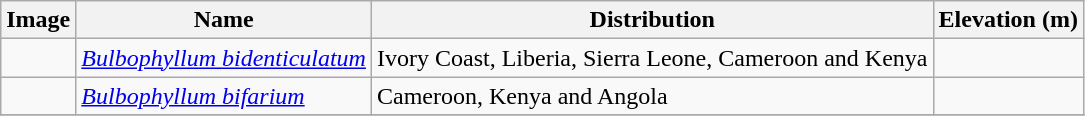<table class="wikitable collapsible">
<tr>
<th>Image</th>
<th>Name</th>
<th>Distribution</th>
<th>Elevation (m)</th>
</tr>
<tr>
<td></td>
<td><em><a href='#'>Bulbophyllum bidenticulatum</a></em> </td>
<td>Ivory Coast, Liberia, Sierra Leone, Cameroon and Kenya</td>
<td></td>
</tr>
<tr>
<td></td>
<td><em><a href='#'>Bulbophyllum bifarium</a></em> </td>
<td>Cameroon, Kenya and Angola</td>
<td></td>
</tr>
<tr>
</tr>
</table>
